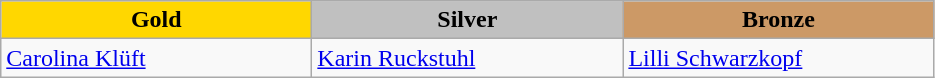<table class="wikitable" style="text-align:left">
<tr align="center">
<td width=200 bgcolor=gold><strong>Gold</strong></td>
<td width=200 bgcolor=silver><strong>Silver</strong></td>
<td width=200 bgcolor=CC9966><strong>Bronze</strong></td>
</tr>
<tr>
<td><a href='#'>Carolina Klüft</a><br><em></em></td>
<td><a href='#'>Karin Ruckstuhl</a><br><em></em></td>
<td><a href='#'>Lilli Schwarzkopf</a><br><em></em></td>
</tr>
</table>
